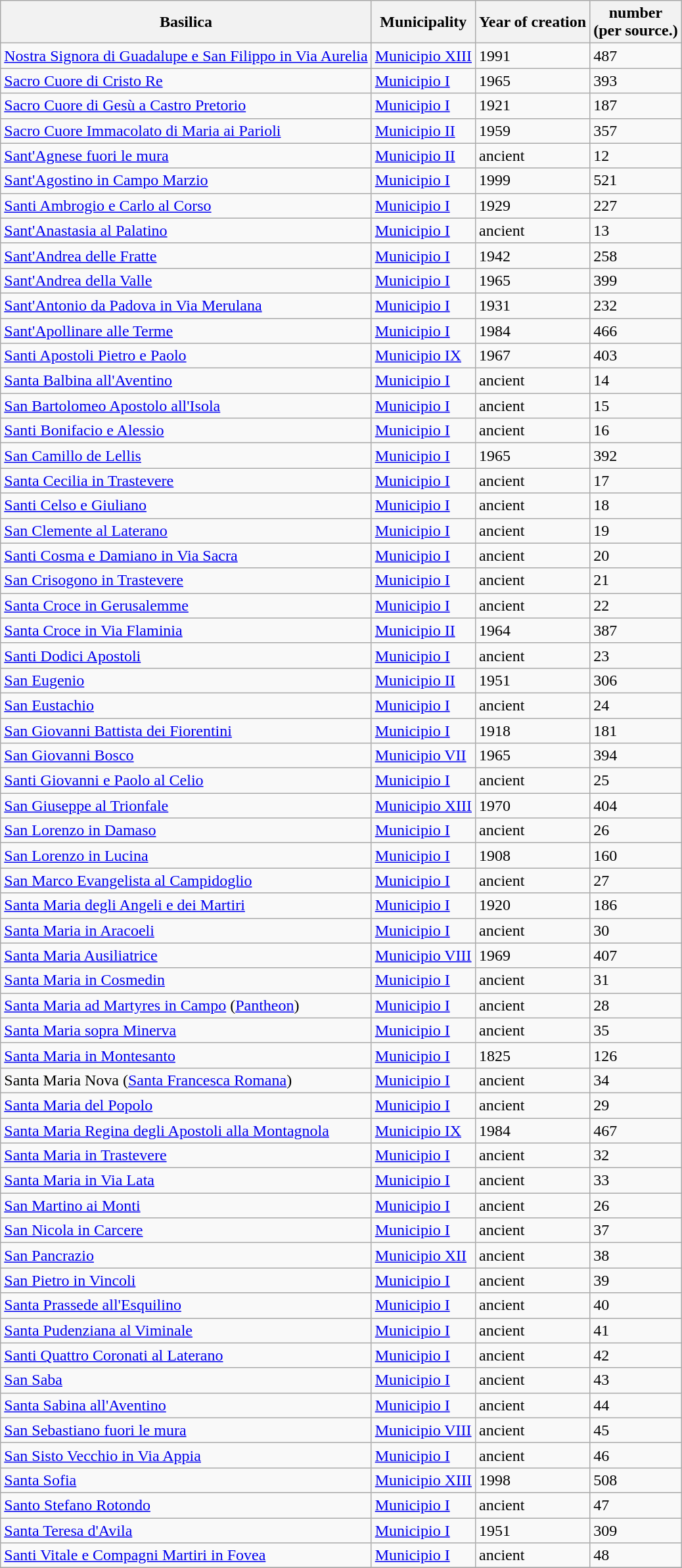<table class="wikitable sortable" style="text-align:left">
<tr>
<th !class="unsortable">Basilica</th>
<th>Municipality</th>
<th>Year of creation</th>
<th>number<br>(per source.)</th>
</tr>
<tr>
<td><a href='#'>Nostra Signora di Guadalupe e San Filippo in Via Aurelia</a></td>
<td><a href='#'>Municipio XIII</a></td>
<td>1991</td>
<td>487</td>
</tr>
<tr>
<td><a href='#'>Sacro Cuore di Cristo Re</a></td>
<td><a href='#'>Municipio I</a></td>
<td>1965</td>
<td>393</td>
</tr>
<tr>
<td><a href='#'>Sacro Cuore di Gesù a Castro Pretorio</a></td>
<td><a href='#'>Municipio I</a></td>
<td>1921</td>
<td>187</td>
</tr>
<tr>
<td><a href='#'>Sacro Cuore Immacolato di Maria ai Parioli</a></td>
<td><a href='#'>Municipio II</a></td>
<td>1959</td>
<td>357</td>
</tr>
<tr>
<td><a href='#'>Sant'Agnese fuori le mura</a></td>
<td><a href='#'>Municipio II</a></td>
<td>ancient</td>
<td>12</td>
</tr>
<tr>
<td><a href='#'>Sant'Agostino in Campo Marzio</a></td>
<td><a href='#'>Municipio I</a></td>
<td>1999</td>
<td>521</td>
</tr>
<tr>
<td><a href='#'>Santi Ambrogio e Carlo al Corso</a></td>
<td><a href='#'>Municipio I</a></td>
<td>1929</td>
<td>227</td>
</tr>
<tr>
<td><a href='#'>Sant'Anastasia al Palatino</a></td>
<td><a href='#'>Municipio I</a></td>
<td>ancient</td>
<td>13</td>
</tr>
<tr>
<td><a href='#'>Sant'Andrea delle Fratte</a></td>
<td><a href='#'>Municipio I</a></td>
<td>1942</td>
<td>258</td>
</tr>
<tr>
<td><a href='#'>Sant'Andrea della Valle</a></td>
<td><a href='#'>Municipio I</a></td>
<td>1965</td>
<td>399</td>
</tr>
<tr>
<td><a href='#'>Sant'Antonio da Padova in Via Merulana</a></td>
<td><a href='#'>Municipio I</a></td>
<td>1931</td>
<td>232</td>
</tr>
<tr>
<td><a href='#'>Sant'Apollinare alle Terme</a></td>
<td><a href='#'>Municipio I</a></td>
<td>1984</td>
<td>466</td>
</tr>
<tr>
<td><a href='#'>Santi Apostoli Pietro e Paolo</a></td>
<td><a href='#'>Municipio IX</a></td>
<td>1967</td>
<td>403</td>
</tr>
<tr>
<td><a href='#'>Santa Balbina all'Aventino</a></td>
<td><a href='#'>Municipio I</a></td>
<td>ancient</td>
<td>14</td>
</tr>
<tr>
<td><a href='#'>San Bartolomeo Apostolo all'Isola</a></td>
<td><a href='#'>Municipio I</a></td>
<td>ancient</td>
<td>15</td>
</tr>
<tr>
<td><a href='#'>Santi Bonifacio e Alessio</a></td>
<td><a href='#'>Municipio I</a></td>
<td>ancient</td>
<td>16</td>
</tr>
<tr>
<td><a href='#'>San Camillo de Lellis</a></td>
<td><a href='#'>Municipio I</a></td>
<td>1965</td>
<td>392</td>
</tr>
<tr>
<td><a href='#'>Santa Cecilia in Trastevere</a></td>
<td><a href='#'>Municipio I</a></td>
<td>ancient</td>
<td>17</td>
</tr>
<tr>
<td><a href='#'>Santi Celso e Giuliano</a></td>
<td><a href='#'>Municipio I</a></td>
<td>ancient</td>
<td>18</td>
</tr>
<tr>
<td><a href='#'>San Clemente al Laterano</a></td>
<td><a href='#'>Municipio I</a></td>
<td>ancient</td>
<td>19</td>
</tr>
<tr>
<td><a href='#'>Santi Cosma e Damiano in Via Sacra</a></td>
<td><a href='#'>Municipio I</a></td>
<td>ancient</td>
<td>20</td>
</tr>
<tr>
<td><a href='#'>San Crisogono in Trastevere</a></td>
<td><a href='#'>Municipio I</a></td>
<td>ancient</td>
<td>21</td>
</tr>
<tr>
<td><a href='#'>Santa Croce in Gerusalemme</a></td>
<td><a href='#'>Municipio I</a></td>
<td>ancient</td>
<td>22</td>
</tr>
<tr>
<td><a href='#'>Santa Croce in Via Flaminia</a></td>
<td><a href='#'>Municipio II</a></td>
<td>1964</td>
<td>387</td>
</tr>
<tr>
<td><a href='#'>Santi Dodici Apostoli</a></td>
<td><a href='#'>Municipio I</a></td>
<td>ancient</td>
<td>23</td>
</tr>
<tr>
<td><a href='#'>San Eugenio</a></td>
<td><a href='#'>Municipio II</a></td>
<td>1951</td>
<td>306</td>
</tr>
<tr>
<td><a href='#'>San Eustachio</a></td>
<td><a href='#'>Municipio I</a></td>
<td>ancient</td>
<td>24</td>
</tr>
<tr>
<td><a href='#'>San Giovanni Battista dei Fiorentini</a></td>
<td><a href='#'>Municipio I</a></td>
<td>1918</td>
<td>181</td>
</tr>
<tr>
<td><a href='#'>San Giovanni Bosco</a></td>
<td><a href='#'>Municipio VII</a></td>
<td>1965</td>
<td>394</td>
</tr>
<tr>
<td><a href='#'>Santi Giovanni e Paolo al Celio</a></td>
<td><a href='#'>Municipio I</a></td>
<td>ancient</td>
<td>25</td>
</tr>
<tr>
<td><a href='#'>San Giuseppe al Trionfale</a></td>
<td><a href='#'>Municipio XIII</a></td>
<td>1970</td>
<td>404</td>
</tr>
<tr>
<td><a href='#'>San Lorenzo in Damaso</a></td>
<td><a href='#'>Municipio I</a></td>
<td>ancient</td>
<td>26</td>
</tr>
<tr>
<td><a href='#'>San Lorenzo in Lucina</a></td>
<td><a href='#'>Municipio I</a></td>
<td>1908</td>
<td>160</td>
</tr>
<tr>
<td><a href='#'>San Marco Evangelista al Campidoglio</a></td>
<td><a href='#'>Municipio I</a></td>
<td>ancient</td>
<td>27</td>
</tr>
<tr>
<td><a href='#'>Santa Maria degli Angeli e dei Martiri</a></td>
<td><a href='#'>Municipio I</a></td>
<td>1920</td>
<td>186</td>
</tr>
<tr>
<td><a href='#'>Santa Maria in Aracoeli</a></td>
<td><a href='#'>Municipio I</a></td>
<td>ancient</td>
<td>30</td>
</tr>
<tr>
<td><a href='#'>Santa Maria Ausiliatrice</a></td>
<td><a href='#'>Municipio VIII</a></td>
<td>1969</td>
<td>407</td>
</tr>
<tr>
<td><a href='#'>Santa Maria in Cosmedin</a></td>
<td><a href='#'>Municipio I</a></td>
<td>ancient</td>
<td>31</td>
</tr>
<tr>
<td><a href='#'>Santa Maria ad Martyres in Campo</a> (<a href='#'>Pantheon</a>)</td>
<td><a href='#'>Municipio I</a></td>
<td>ancient</td>
<td>28</td>
</tr>
<tr>
<td><a href='#'>Santa Maria sopra Minerva</a></td>
<td><a href='#'>Municipio I</a></td>
<td>ancient</td>
<td>35</td>
</tr>
<tr>
<td><a href='#'>Santa Maria in Montesanto</a></td>
<td><a href='#'>Municipio I</a></td>
<td>1825</td>
<td>126</td>
</tr>
<tr>
<td>Santa Maria Nova (<a href='#'>Santa Francesca Romana</a>)</td>
<td><a href='#'>Municipio I</a></td>
<td>ancient</td>
<td>34</td>
</tr>
<tr>
<td><a href='#'>Santa Maria del Popolo</a></td>
<td><a href='#'>Municipio I</a></td>
<td>ancient</td>
<td>29</td>
</tr>
<tr>
<td><a href='#'>Santa Maria Regina degli Apostoli alla Montagnola</a></td>
<td><a href='#'>Municipio IX</a></td>
<td>1984</td>
<td>467</td>
</tr>
<tr>
<td><a href='#'>Santa Maria in Trastevere</a></td>
<td><a href='#'>Municipio I</a></td>
<td>ancient</td>
<td>32</td>
</tr>
<tr>
<td><a href='#'>Santa Maria in Via Lata</a></td>
<td><a href='#'>Municipio I</a></td>
<td>ancient</td>
<td>33</td>
</tr>
<tr>
<td><a href='#'>San Martino ai Monti</a></td>
<td><a href='#'>Municipio I</a></td>
<td>ancient</td>
<td>26</td>
</tr>
<tr>
<td><a href='#'>San Nicola in Carcere</a></td>
<td><a href='#'>Municipio I</a></td>
<td>ancient</td>
<td>37</td>
</tr>
<tr>
<td><a href='#'>San Pancrazio</a></td>
<td><a href='#'>Municipio XII</a></td>
<td>ancient</td>
<td>38</td>
</tr>
<tr>
<td><a href='#'>San Pietro in Vincoli</a></td>
<td><a href='#'>Municipio I</a></td>
<td>ancient</td>
<td>39</td>
</tr>
<tr>
<td><a href='#'>Santa Prassede all'Esquilino</a></td>
<td><a href='#'>Municipio I</a></td>
<td>ancient</td>
<td>40</td>
</tr>
<tr>
<td><a href='#'>Santa Pudenziana al Viminale</a></td>
<td><a href='#'>Municipio I</a></td>
<td>ancient</td>
<td>41</td>
</tr>
<tr>
<td><a href='#'>Santi Quattro Coronati al Laterano</a></td>
<td><a href='#'>Municipio I</a></td>
<td>ancient</td>
<td>42</td>
</tr>
<tr>
<td><a href='#'>San Saba</a></td>
<td><a href='#'>Municipio I</a></td>
<td>ancient</td>
<td>43</td>
</tr>
<tr>
<td><a href='#'>Santa Sabina all'Aventino</a></td>
<td><a href='#'>Municipio I</a></td>
<td>ancient</td>
<td>44</td>
</tr>
<tr>
<td><a href='#'>San Sebastiano fuori le mura</a></td>
<td><a href='#'>Municipio VIII</a></td>
<td>ancient</td>
<td>45</td>
</tr>
<tr>
<td><a href='#'>San Sisto Vecchio in Via Appia</a></td>
<td><a href='#'>Municipio I</a></td>
<td>ancient</td>
<td>46</td>
</tr>
<tr>
<td><a href='#'>Santa Sofia</a></td>
<td><a href='#'>Municipio XIII</a></td>
<td>1998</td>
<td>508</td>
</tr>
<tr>
<td><a href='#'>Santo Stefano Rotondo</a></td>
<td><a href='#'>Municipio I</a></td>
<td>ancient</td>
<td>47</td>
</tr>
<tr>
<td><a href='#'>Santa Teresa d'Avila</a></td>
<td><a href='#'>Municipio I</a></td>
<td>1951</td>
<td>309</td>
</tr>
<tr>
<td><a href='#'>Santi Vitale e Compagni Martiri in Fovea</a></td>
<td><a href='#'>Municipio I</a></td>
<td>ancient</td>
<td>48</td>
</tr>
<tr>
</tr>
</table>
